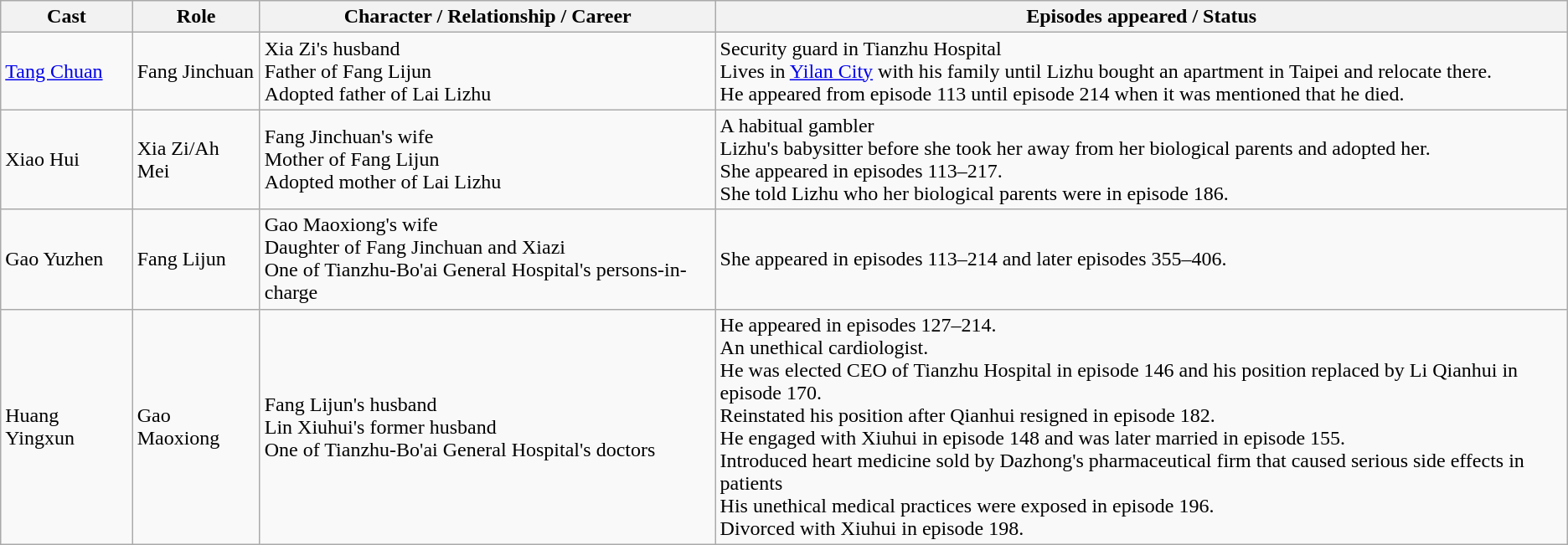<table class="wikitable">
<tr>
<th>Cast</th>
<th>Role</th>
<th>Character / Relationship / Career</th>
<th>Episodes appeared / Status</th>
</tr>
<tr>
<td><a href='#'>Tang Chuan</a></td>
<td>Fang Jinchuan</td>
<td>Xia Zi's husband <br> Father of Fang Lijun <br> Adopted father of Lai Lizhu</td>
<td>Security guard in Tianzhu Hospital<br>Lives in <a href='#'>Yilan City</a> with his family until Lizhu bought an apartment in Taipei and relocate there.<br>He appeared from episode 113 until episode 214 when it was mentioned that he died.</td>
</tr>
<tr>
<td>Xiao Hui</td>
<td>Xia Zi/Ah Mei</td>
<td>Fang Jinchuan's wife <br> Mother of Fang Lijun <br> Adopted mother of Lai Lizhu</td>
<td>A habitual gambler<br>Lizhu's babysitter before she took her away from her biological parents and adopted her.<br>She appeared in episodes 113–217. <br>She told Lizhu who her biological parents were in episode 186.</td>
</tr>
<tr>
<td>Gao Yuzhen</td>
<td>Fang Lijun</td>
<td>Gao Maoxiong's wife <br> Daughter of Fang Jinchuan and Xiazi <br> One of Tianzhu-Bo'ai General Hospital's persons-in-charge</td>
<td>She appeared in episodes 113–214 and later episodes 355–406.</td>
</tr>
<tr>
<td>Huang Yingxun</td>
<td>Gao Maoxiong</td>
<td>Fang Lijun's husband <br> Lin Xiuhui's former husband <br> One of Tianzhu-Bo'ai General Hospital's doctors</td>
<td>He appeared in episodes 127–214.<br>An unethical cardiologist.<br>He was elected CEO of Tianzhu Hospital in episode 146 and his position replaced by Li Qianhui in episode 170.<br>Reinstated his position after Qianhui resigned in episode 182.<br>He engaged with Xiuhui in episode 148 and was later married in episode 155.<br>Introduced heart medicine sold by Dazhong's pharmaceutical firm that caused serious side effects in patients<br>His unethical medical practices were exposed in episode 196.<br>Divorced with Xiuhui in episode 198.</td>
</tr>
</table>
